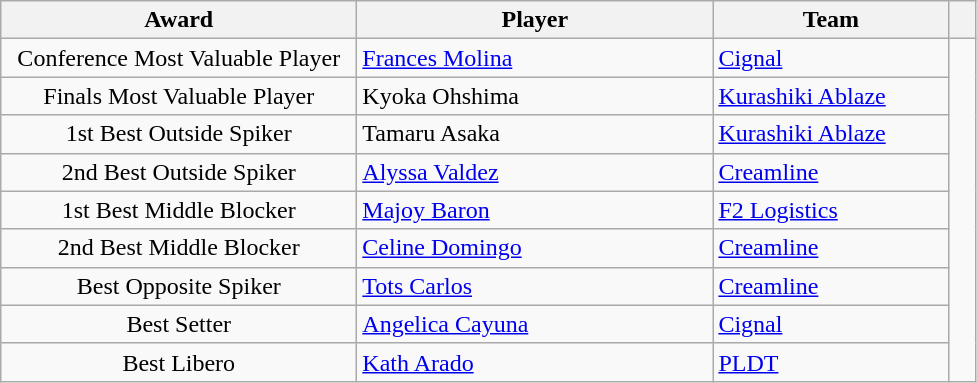<table class="wikitable">
<tr>
<th width=230>Award</th>
<th width=230>Player</th>
<th width=150>Team</th>
<th width=10></th>
</tr>
<tr>
<td style="text-align:center">Conference Most Valuable Player</td>
<td><a href='#'>Frances Molina</a></td>
<td><a href='#'>Cignal</a></td>
<td rowspan="9" style="text-align:center"><br><br></td>
</tr>
<tr>
<td style="text-align:center">Finals Most Valuable Player</td>
<td>Kyoka Ohshima</td>
<td><a href='#'>Kurashiki Ablaze</a></td>
</tr>
<tr>
<td style="text-align:center">1st Best Outside Spiker</td>
<td>Tamaru Asaka</td>
<td><a href='#'>Kurashiki Ablaze</a></td>
</tr>
<tr>
<td style="text-align:center">2nd Best Outside Spiker</td>
<td><a href='#'>Alyssa Valdez</a></td>
<td><a href='#'>Creamline</a></td>
</tr>
<tr>
<td style="text-align:center">1st Best Middle Blocker</td>
<td><a href='#'>Majoy Baron</a></td>
<td><a href='#'>F2 Logistics</a></td>
</tr>
<tr>
<td style="text-align:center">2nd Best Middle Blocker</td>
<td><a href='#'>Celine Domingo</a></td>
<td><a href='#'>Creamline</a></td>
</tr>
<tr>
<td style="text-align:center">Best Opposite Spiker</td>
<td><a href='#'>Tots Carlos</a></td>
<td><a href='#'>Creamline</a></td>
</tr>
<tr>
<td style="text-align:center">Best Setter</td>
<td><a href='#'>Angelica Cayuna</a></td>
<td><a href='#'>Cignal</a></td>
</tr>
<tr>
<td style="text-align:center">Best Libero</td>
<td><a href='#'>Kath Arado</a></td>
<td><a href='#'>PLDT</a></td>
</tr>
</table>
